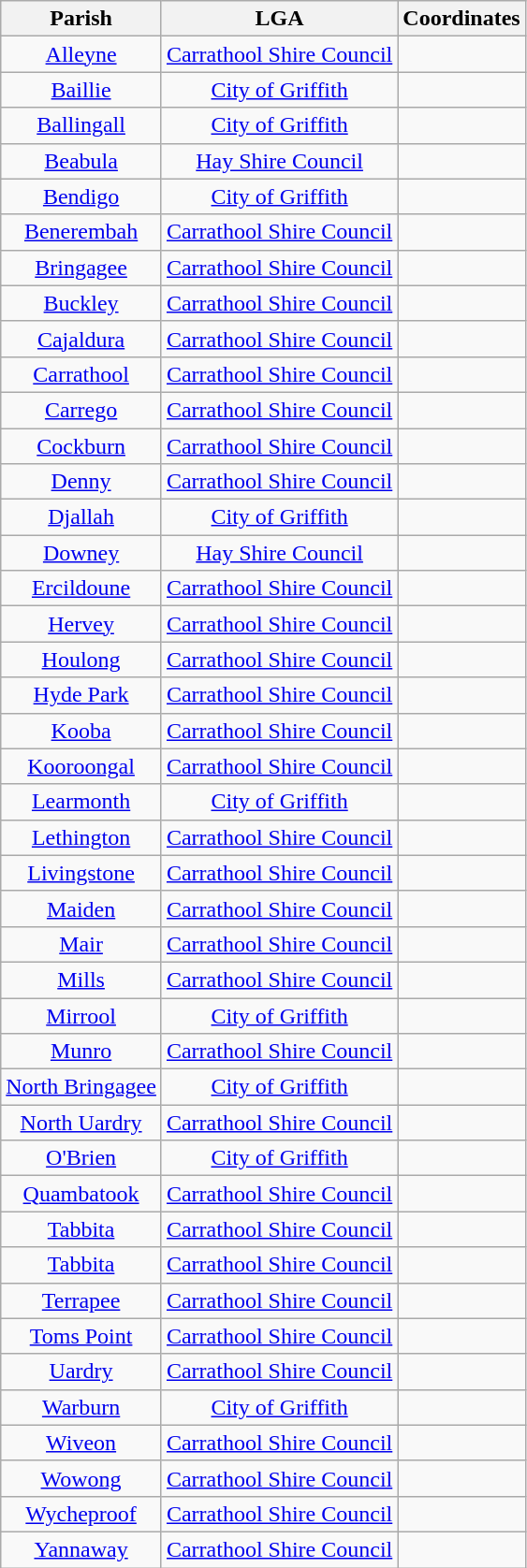<table class="wikitable" style="text-align:center">
<tr>
<th>Parish</th>
<th>LGA</th>
<th>Coordinates</th>
</tr>
<tr>
<td><a href='#'>Alleyne</a></td>
<td><a href='#'>Carrathool Shire Council</a></td>
<td></td>
</tr>
<tr>
<td><a href='#'>Baillie</a></td>
<td><a href='#'>City of Griffith</a></td>
<td></td>
</tr>
<tr>
<td><a href='#'>Ballingall</a></td>
<td><a href='#'>City of Griffith</a></td>
<td></td>
</tr>
<tr>
<td><a href='#'>Beabula</a></td>
<td><a href='#'>Hay Shire Council</a></td>
<td></td>
</tr>
<tr>
<td><a href='#'>Bendigo</a></td>
<td><a href='#'>City of Griffith</a></td>
<td></td>
</tr>
<tr>
<td><a href='#'>Benerembah</a></td>
<td><a href='#'>Carrathool Shire Council</a></td>
<td></td>
</tr>
<tr>
<td><a href='#'>Bringagee</a></td>
<td><a href='#'>Carrathool Shire Council</a></td>
<td></td>
</tr>
<tr>
<td><a href='#'>Buckley</a></td>
<td><a href='#'>Carrathool Shire Council</a></td>
<td></td>
</tr>
<tr>
<td><a href='#'>Cajaldura</a></td>
<td><a href='#'>Carrathool Shire Council</a></td>
<td></td>
</tr>
<tr>
<td><a href='#'>Carrathool</a></td>
<td><a href='#'>Carrathool Shire Council</a></td>
<td></td>
</tr>
<tr>
<td><a href='#'>Carrego</a></td>
<td><a href='#'>Carrathool Shire Council</a></td>
<td></td>
</tr>
<tr>
<td><a href='#'>Cockburn</a></td>
<td><a href='#'>Carrathool Shire Council</a></td>
<td></td>
</tr>
<tr>
<td><a href='#'>Denny</a></td>
<td><a href='#'>Carrathool Shire Council</a></td>
<td></td>
</tr>
<tr>
<td><a href='#'>Djallah</a></td>
<td><a href='#'>City of Griffith</a></td>
<td></td>
</tr>
<tr>
<td><a href='#'>Downey</a></td>
<td><a href='#'>Hay Shire Council</a></td>
<td></td>
</tr>
<tr>
<td><a href='#'>Ercildoune</a></td>
<td><a href='#'>Carrathool Shire Council</a></td>
<td></td>
</tr>
<tr>
<td><a href='#'>Hervey</a></td>
<td><a href='#'>Carrathool Shire Council</a></td>
<td></td>
</tr>
<tr>
<td><a href='#'>Houlong</a></td>
<td><a href='#'>Carrathool Shire Council</a></td>
<td></td>
</tr>
<tr>
<td><a href='#'>Hyde Park</a></td>
<td><a href='#'>Carrathool Shire Council</a></td>
<td></td>
</tr>
<tr>
<td><a href='#'>Kooba</a></td>
<td><a href='#'>Carrathool Shire Council</a></td>
<td></td>
</tr>
<tr>
<td><a href='#'>Kooroongal</a></td>
<td><a href='#'>Carrathool Shire Council</a></td>
<td></td>
</tr>
<tr>
<td><a href='#'>Learmonth</a></td>
<td><a href='#'>City of Griffith</a></td>
<td></td>
</tr>
<tr>
<td><a href='#'>Lethington</a></td>
<td><a href='#'>Carrathool Shire Council</a></td>
<td></td>
</tr>
<tr>
<td><a href='#'>Livingstone</a></td>
<td><a href='#'>Carrathool Shire Council</a></td>
<td></td>
</tr>
<tr>
<td><a href='#'>Maiden</a></td>
<td><a href='#'>Carrathool Shire Council</a></td>
<td></td>
</tr>
<tr>
<td><a href='#'>Mair</a></td>
<td><a href='#'>Carrathool Shire Council</a></td>
<td></td>
</tr>
<tr>
<td><a href='#'>Mills</a></td>
<td><a href='#'>Carrathool Shire Council</a></td>
<td></td>
</tr>
<tr>
<td><a href='#'>Mirrool</a></td>
<td><a href='#'>City of Griffith</a></td>
<td></td>
</tr>
<tr>
<td><a href='#'>Munro</a></td>
<td><a href='#'>Carrathool Shire Council</a></td>
<td></td>
</tr>
<tr>
<td><a href='#'>North Bringagee</a></td>
<td><a href='#'>City of Griffith</a></td>
<td></td>
</tr>
<tr>
<td><a href='#'>North Uardry</a></td>
<td><a href='#'>Carrathool Shire Council</a></td>
<td></td>
</tr>
<tr>
<td><a href='#'>O'Brien</a></td>
<td><a href='#'>City of Griffith</a></td>
<td></td>
</tr>
<tr>
<td><a href='#'>Quambatook</a></td>
<td><a href='#'>Carrathool Shire Council</a></td>
<td></td>
</tr>
<tr>
<td><a href='#'>Tabbita</a></td>
<td><a href='#'>Carrathool Shire Council</a></td>
<td></td>
</tr>
<tr>
<td><a href='#'>Tabbita</a></td>
<td><a href='#'>Carrathool Shire Council</a></td>
<td></td>
</tr>
<tr>
<td><a href='#'>Terrapee</a></td>
<td><a href='#'>Carrathool Shire Council</a></td>
<td></td>
</tr>
<tr>
<td><a href='#'>Toms Point</a></td>
<td><a href='#'>Carrathool Shire Council</a></td>
<td></td>
</tr>
<tr>
<td><a href='#'>Uardry</a></td>
<td><a href='#'>Carrathool Shire Council</a></td>
<td></td>
</tr>
<tr>
<td><a href='#'>Warburn</a></td>
<td><a href='#'>City of Griffith</a></td>
<td></td>
</tr>
<tr>
<td><a href='#'>Wiveon</a></td>
<td><a href='#'>Carrathool Shire Council</a></td>
<td></td>
</tr>
<tr>
<td><a href='#'>Wowong</a></td>
<td><a href='#'>Carrathool Shire Council</a></td>
<td></td>
</tr>
<tr>
<td><a href='#'>Wycheproof</a></td>
<td><a href='#'>Carrathool Shire Council</a></td>
<td></td>
</tr>
<tr>
<td><a href='#'>Yannaway</a></td>
<td><a href='#'>Carrathool Shire Council</a></td>
<td></td>
</tr>
</table>
